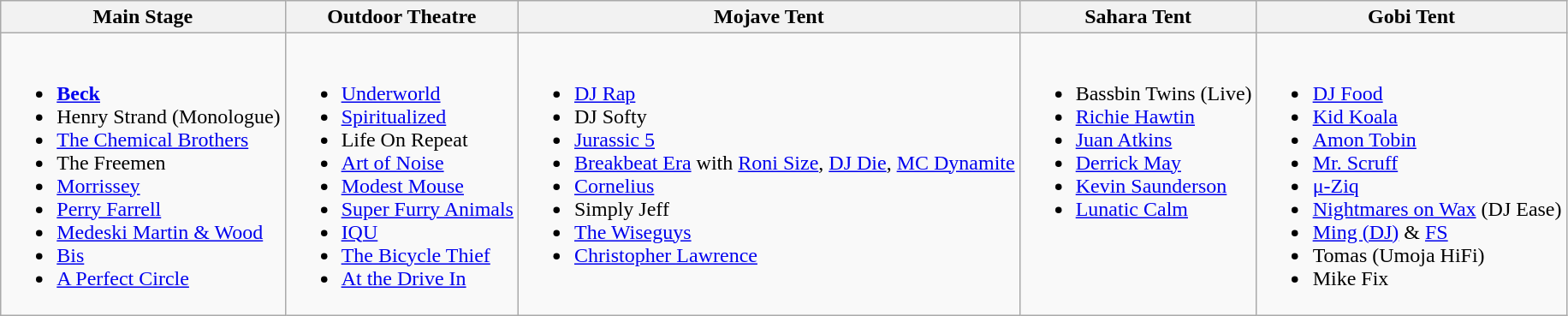<table class="wikitable">
<tr>
<th>Main Stage</th>
<th>Outdoor Theatre</th>
<th>Mojave Tent</th>
<th>Sahara Tent</th>
<th>Gobi Tent</th>
</tr>
<tr valign="top">
<td><br><ul><li><strong><a href='#'>Beck</a></strong></li><li>Henry Strand (Monologue)</li><li><a href='#'>The Chemical Brothers</a></li><li>The Freemen</li><li><a href='#'>Morrissey</a></li><li><a href='#'>Perry Farrell</a></li><li><a href='#'>Medeski Martin & Wood</a></li><li><a href='#'>Bis</a></li><li><a href='#'>A Perfect Circle</a></li></ul></td>
<td><br><ul><li><a href='#'>Underworld</a></li><li><a href='#'>Spiritualized</a></li><li>Life On Repeat</li><li><a href='#'>Art of Noise</a></li><li><a href='#'>Modest Mouse</a></li><li><a href='#'>Super Furry Animals</a></li><li><a href='#'>IQU</a></li><li><a href='#'>The Bicycle Thief</a></li><li><a href='#'>At the Drive In</a></li></ul></td>
<td><br><ul><li><a href='#'>DJ Rap</a></li><li>DJ Softy</li><li><a href='#'>Jurassic 5</a></li><li><a href='#'>Breakbeat Era</a> with <a href='#'>Roni Size</a>, <a href='#'>DJ Die</a>, <a href='#'>MC Dynamite</a></li><li><a href='#'>Cornelius</a></li><li>Simply Jeff</li><li><a href='#'>The Wiseguys</a></li><li><a href='#'>Christopher Lawrence</a></li></ul></td>
<td><br><ul><li>Bassbin Twins (Live)</li><li><a href='#'>Richie Hawtin</a></li><li><a href='#'>Juan Atkins</a></li><li><a href='#'>Derrick May</a></li><li><a href='#'>Kevin Saunderson</a></li><li><a href='#'>Lunatic Calm</a></li></ul></td>
<td><br><ul><li><a href='#'>DJ Food</a></li><li><a href='#'>Kid Koala</a></li><li><a href='#'>Amon Tobin</a></li><li><a href='#'>Mr. Scruff</a></li><li><a href='#'>μ-Ziq</a></li><li><a href='#'>Nightmares on Wax</a> (DJ Ease)</li><li><a href='#'>Ming (DJ)</a> & <a href='#'>FS</a></li><li>Tomas (Umoja HiFi)</li><li>Mike Fix</li></ul></td>
</tr>
</table>
